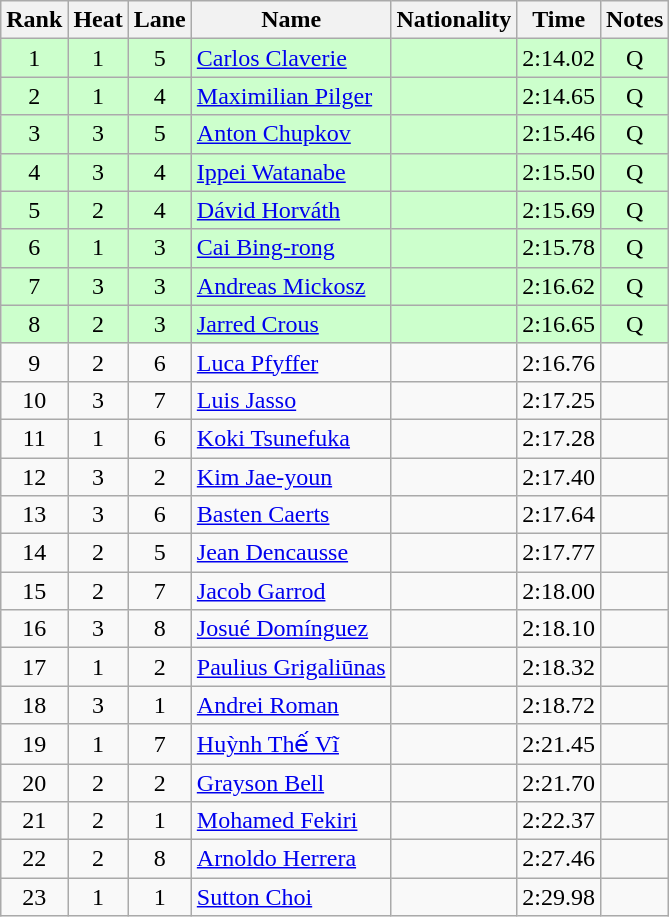<table class="wikitable sortable" style="text-align:center">
<tr>
<th>Rank</th>
<th>Heat</th>
<th>Lane</th>
<th>Name</th>
<th>Nationality</th>
<th>Time</th>
<th>Notes</th>
</tr>
<tr bgcolor=ccffcc>
<td>1</td>
<td>1</td>
<td>5</td>
<td align=left><a href='#'>Carlos Claverie</a></td>
<td align=left></td>
<td>2:14.02</td>
<td>Q</td>
</tr>
<tr bgcolor=ccffcc>
<td>2</td>
<td>1</td>
<td>4</td>
<td align=left><a href='#'>Maximilian Pilger</a></td>
<td align=left></td>
<td>2:14.65</td>
<td>Q</td>
</tr>
<tr bgcolor=ccffcc>
<td>3</td>
<td>3</td>
<td>5</td>
<td align=left><a href='#'>Anton Chupkov</a></td>
<td align=left></td>
<td>2:15.46</td>
<td>Q</td>
</tr>
<tr bgcolor=ccffcc>
<td>4</td>
<td>3</td>
<td>4</td>
<td align=left><a href='#'>Ippei Watanabe</a></td>
<td align=left></td>
<td>2:15.50</td>
<td>Q</td>
</tr>
<tr bgcolor=ccffcc>
<td>5</td>
<td>2</td>
<td>4</td>
<td align=left><a href='#'>Dávid Horváth</a></td>
<td align=left></td>
<td>2:15.69</td>
<td>Q</td>
</tr>
<tr bgcolor=ccffcc>
<td>6</td>
<td>1</td>
<td>3</td>
<td align=left><a href='#'>Cai Bing-rong</a></td>
<td align=left></td>
<td>2:15.78</td>
<td>Q</td>
</tr>
<tr bgcolor=ccffcc>
<td>7</td>
<td>3</td>
<td>3</td>
<td align=left><a href='#'>Andreas Mickosz</a></td>
<td align=left></td>
<td>2:16.62</td>
<td>Q</td>
</tr>
<tr bgcolor=ccffcc>
<td>8</td>
<td>2</td>
<td>3</td>
<td align=left><a href='#'>Jarred Crous</a></td>
<td align=left></td>
<td>2:16.65</td>
<td>Q</td>
</tr>
<tr>
<td>9</td>
<td>2</td>
<td>6</td>
<td align=left><a href='#'>Luca Pfyffer</a></td>
<td align=left></td>
<td>2:16.76</td>
<td></td>
</tr>
<tr>
<td>10</td>
<td>3</td>
<td>7</td>
<td align=left><a href='#'>Luis Jasso</a></td>
<td align=left></td>
<td>2:17.25</td>
<td></td>
</tr>
<tr>
<td>11</td>
<td>1</td>
<td>6</td>
<td align=left><a href='#'>Koki Tsunefuka</a></td>
<td align=left></td>
<td>2:17.28</td>
<td></td>
</tr>
<tr>
<td>12</td>
<td>3</td>
<td>2</td>
<td align=left><a href='#'>Kim Jae-youn</a></td>
<td align=left></td>
<td>2:17.40</td>
<td></td>
</tr>
<tr>
<td>13</td>
<td>3</td>
<td>6</td>
<td align=left><a href='#'>Basten Caerts</a></td>
<td align=left></td>
<td>2:17.64</td>
<td></td>
</tr>
<tr>
<td>14</td>
<td>2</td>
<td>5</td>
<td align=left><a href='#'>Jean Dencausse</a></td>
<td align=left></td>
<td>2:17.77</td>
<td></td>
</tr>
<tr>
<td>15</td>
<td>2</td>
<td>7</td>
<td align=left><a href='#'>Jacob Garrod</a></td>
<td align=left></td>
<td>2:18.00</td>
<td></td>
</tr>
<tr>
<td>16</td>
<td>3</td>
<td>8</td>
<td align=left><a href='#'>Josué Domínguez</a></td>
<td align=left></td>
<td>2:18.10</td>
<td></td>
</tr>
<tr>
<td>17</td>
<td>1</td>
<td>2</td>
<td align=left><a href='#'>Paulius Grigaliūnas</a></td>
<td align=left></td>
<td>2:18.32</td>
<td></td>
</tr>
<tr>
<td>18</td>
<td>3</td>
<td>1</td>
<td align=left><a href='#'>Andrei Roman</a></td>
<td align=left></td>
<td>2:18.72</td>
<td></td>
</tr>
<tr>
<td>19</td>
<td>1</td>
<td>7</td>
<td align=left><a href='#'>Huỳnh Thế Vĩ</a></td>
<td align=left></td>
<td>2:21.45</td>
<td></td>
</tr>
<tr>
<td>20</td>
<td>2</td>
<td>2</td>
<td align=left><a href='#'>Grayson Bell</a></td>
<td align=left></td>
<td>2:21.70</td>
<td></td>
</tr>
<tr>
<td>21</td>
<td>2</td>
<td>1</td>
<td align=left><a href='#'>Mohamed Fekiri</a></td>
<td align=left></td>
<td>2:22.37</td>
<td></td>
</tr>
<tr>
<td>22</td>
<td>2</td>
<td>8</td>
<td align=left><a href='#'>Arnoldo Herrera</a></td>
<td align=left></td>
<td>2:27.46</td>
<td></td>
</tr>
<tr>
<td>23</td>
<td>1</td>
<td>1</td>
<td align=left><a href='#'>Sutton Choi</a></td>
<td align=left></td>
<td>2:29.98</td>
<td></td>
</tr>
</table>
